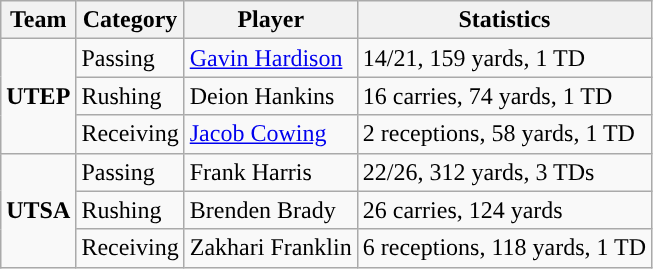<table class="wikitable" style="float: left;">
<tr>
<th>Team</th>
<th>Category</th>
<th>Player</th>
<th>Statistics</th>
</tr>
<tr>
<td rowspan=3><strong>UTEP</strong></td>
<td>Passing</td>
<td><a href='#'>Gavin Hardison</a></td>
<td>14/21, 159 yards, 1 TD</td>
</tr>
<tr>
<td>Rushing</td>
<td>Deion Hankins</td>
<td>16 carries, 74 yards, 1 TD</td>
</tr>
<tr>
<td>Receiving</td>
<td><a href='#'>Jacob Cowing</a></td>
<td>2 receptions, 58 yards, 1 TD</td>
</tr>
<tr>
<td rowspan=3><strong>UTSA</strong></td>
<td>Passing</td>
<td>Frank Harris</td>
<td>22/26, 312 yards, 3 TDs</td>
</tr>
<tr>
<td>Rushing</td>
<td>Brenden Brady</td>
<td>26 carries, 124 yards</td>
</tr>
<tr>
<td>Receiving</td>
<td>Zakhari Franklin</td>
<td>6 receptions, 118 yards, 1 TD</td>
</tr>
</table>
